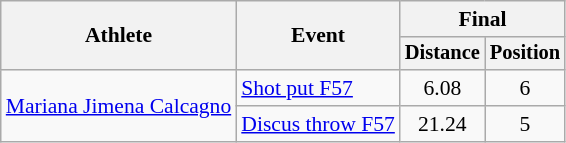<table class=wikitable style="font-size:90%">
<tr>
<th rowspan="2">Athlete</th>
<th rowspan="2">Event</th>
<th colspan="2">Final</th>
</tr>
<tr style="font-size:95%">
<th>Distance</th>
<th>Position</th>
</tr>
<tr align=center>
<td align=left rowspan=2><a href='#'>Mariana Jimena Calcagno</a></td>
<td align=left><a href='#'>Shot put F57</a></td>
<td>6.08</td>
<td>6</td>
</tr>
<tr align=center>
<td align=left><a href='#'>Discus throw F57</a></td>
<td>21.24</td>
<td>5</td>
</tr>
</table>
